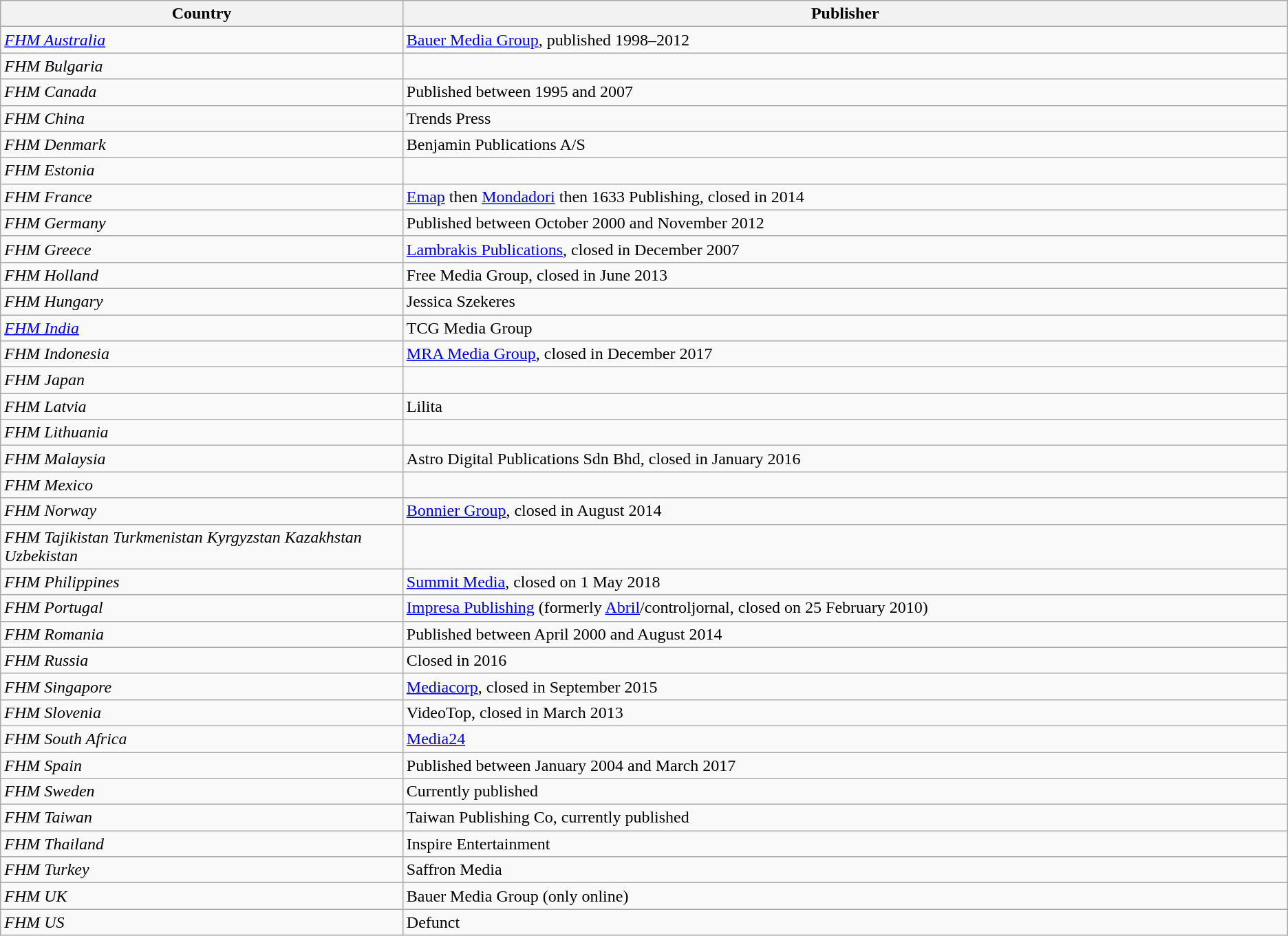<table class="wikitable sortable">
<tr>
<th style="width:25%;">Country</th>
<th style="width:55%;">Publisher</th>
</tr>
<tr>
<td><em><a href='#'>FHM Australia</a></em></td>
<td><a href='#'>Bauer Media Group</a>, published 1998–2012</td>
</tr>
<tr>
<td><em>FHM Bulgaria</em></td>
<td></td>
</tr>
<tr>
<td><em>FHM Canada</em></td>
<td>Published between 1995 and 2007</td>
</tr>
<tr>
<td><em>FHM China</em></td>
<td>Trends Press</td>
</tr>
<tr>
<td><em>FHM Denmark</em></td>
<td>Benjamin Publications A/S</td>
</tr>
<tr>
<td><em>FHM Estonia</em></td>
</tr>
<tr>
<td><em>FHM France</em></td>
<td><a href='#'>Emap</a> then <a href='#'>Mondadori</a> then 1633 Publishing, closed in 2014</td>
</tr>
<tr>
<td><em>FHM Germany</em></td>
<td>Published between October 2000 and November 2012</td>
</tr>
<tr>
<td><em>FHM Greece</em></td>
<td><a href='#'>Lambrakis Publications</a>, closed in December 2007</td>
</tr>
<tr>
<td><em>FHM Holland</em></td>
<td>Free Media Group, closed in June 2013</td>
</tr>
<tr>
<td><em>FHM Hungary</em></td>
<td>Jessica Szekeres</td>
</tr>
<tr>
<td><em><a href='#'>FHM India</a></em></td>
<td>TCG Media Group</td>
</tr>
<tr>
<td><em>FHM Indonesia</em></td>
<td><a href='#'>MRA Media Group</a>, closed in December 2017</td>
</tr>
<tr>
<td><em>FHM Japan</em></td>
<td></td>
</tr>
<tr>
<td><em>FHM Latvia</em></td>
<td>Lilita</td>
</tr>
<tr>
<td><em>FHM Lithuania</em></td>
<td></td>
</tr>
<tr>
<td><em>FHM Malaysia</em></td>
<td>Astro Digital Publications Sdn Bhd, closed in January 2016</td>
</tr>
<tr>
<td><em>FHM Mexico</em></td>
<td></td>
</tr>
<tr>
<td><em>FHM Norway</em></td>
<td><a href='#'>Bonnier Group</a>, closed in August 2014</td>
</tr>
<tr>
<td><em>FHM Tajikistan Turkmenistan Kyrgyzstan Kazakhstan Uzbekistan</em></td>
<td></td>
</tr>
<tr>
<td><em>FHM Philippines</em></td>
<td><a href='#'>Summit Media</a>, closed on 1 May 2018</td>
</tr>
<tr>
<td><em>FHM Portugal</em></td>
<td><a href='#'>Impresa Publishing</a> (formerly <a href='#'>Abril</a>/controljornal, closed on 25 February 2010)</td>
</tr>
<tr>
<td><em>FHM Romania</em></td>
<td>Published between April 2000 and August 2014</td>
</tr>
<tr>
<td><em>FHM Russia</em></td>
<td>Closed in 2016</td>
</tr>
<tr>
<td><em>FHM Singapore</em></td>
<td><a href='#'>Mediacorp</a>, closed in September 2015</td>
</tr>
<tr>
<td><em>FHM Slovenia</em></td>
<td>VideoTop, closed in March 2013</td>
</tr>
<tr>
<td><em>FHM South Africa</em></td>
<td><a href='#'>Media24</a></td>
</tr>
<tr>
<td><em>FHM Spain</em></td>
<td>Published between January 2004 and March 2017</td>
</tr>
<tr>
<td><em>FHM Sweden</em></td>
<td>Currently published</td>
</tr>
<tr>
<td><em>FHM Taiwan</em></td>
<td>Taiwan Publishing Co, currently published</td>
</tr>
<tr>
<td><em>FHM Thailand</em></td>
<td>Inspire Entertainment</td>
</tr>
<tr>
<td><em>FHM Turkey</em></td>
<td>Saffron Media</td>
</tr>
<tr>
<td><em>FHM UK</em></td>
<td>Bauer Media Group (only online)</td>
</tr>
<tr>
<td><em>FHM US</em></td>
<td>Defunct</td>
</tr>
</table>
